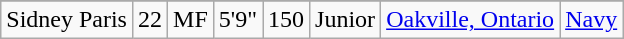<table class="wikitable sortable" border="1" style="text-align:center;">
<tr align=center>
</tr>
<tr>
<td>Sidney Paris</td>
<td>22</td>
<td>MF</td>
<td>5'9"</td>
<td>150</td>
<td>Junior</td>
<td><a href='#'>Oakville, Ontario</a></td>
<td><a href='#'>Navy</a></td>
</tr>
</table>
